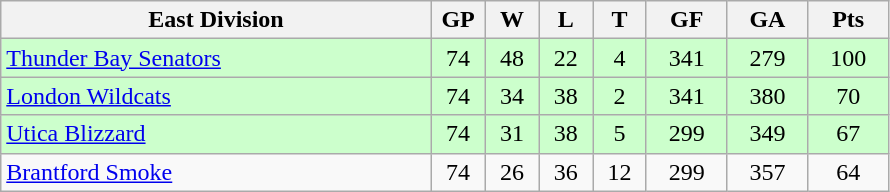<table class="wikitable">
<tr>
<th width="40%" bgcolor="#e0e0e0">East Division</th>
<th width="5%" bgcolor="#e0e0e0">GP</th>
<th width="5%" bgcolor="#e0e0e0">W</th>
<th width="5%" bgcolor="#e0e0e0">L</th>
<th width="5%" bgcolor="#e0e0e0">T</th>
<th width="7.5%" bgcolor="#e0e0e0">GF</th>
<th width="7.5%" bgcolor="#e0e0e0">GA</th>
<th width="7.5%" bgcolor="#e0e0e0">Pts</th>
</tr>
<tr align="center" bgcolor="#CCFFCC">
<td align="left"><a href='#'>Thunder Bay Senators</a></td>
<td>74</td>
<td>48</td>
<td>22</td>
<td>4</td>
<td>341</td>
<td>279</td>
<td>100</td>
</tr>
<tr align="center" bgcolor="#CCFFCC">
<td align="left"><a href='#'>London Wildcats</a></td>
<td>74</td>
<td>34</td>
<td>38</td>
<td>2</td>
<td>341</td>
<td>380</td>
<td>70</td>
</tr>
<tr align="center" bgcolor="#CCFFCC">
<td align="left"><a href='#'>Utica Blizzard</a></td>
<td>74</td>
<td>31</td>
<td>38</td>
<td>5</td>
<td>299</td>
<td>349</td>
<td>67</td>
</tr>
<tr align="center">
<td align="left"><a href='#'>Brantford Smoke</a></td>
<td>74</td>
<td>26</td>
<td>36</td>
<td>12</td>
<td>299</td>
<td>357</td>
<td>64</td>
</tr>
</table>
